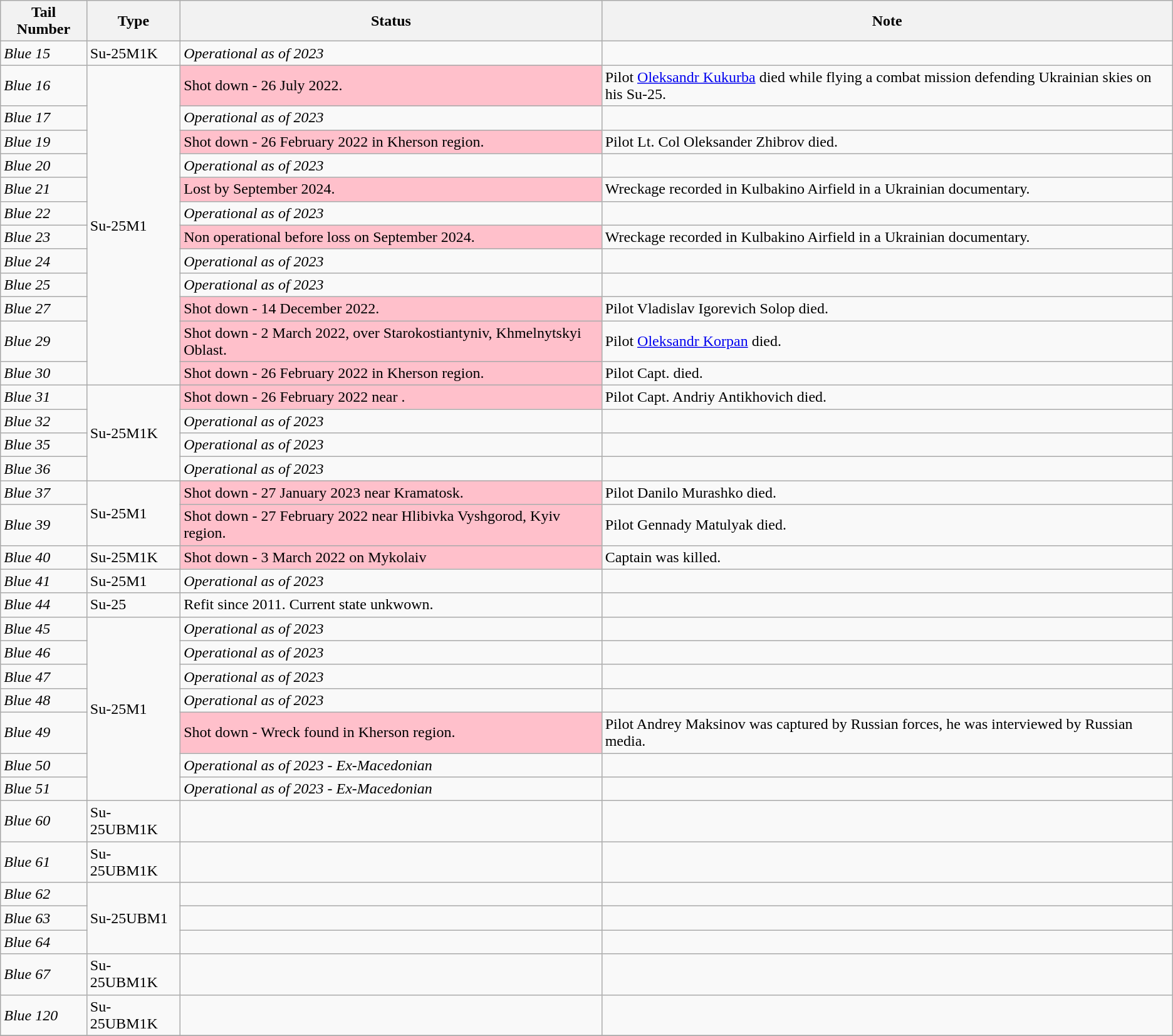<table class="wikitable">
<tr>
<th>Tail Number</th>
<th>Type</th>
<th>Status</th>
<th>Note</th>
</tr>
<tr>
<td><em>Blue 15</em></td>
<td>Su-25M1K</td>
<td><em>Operational as of 2023</em></td>
<td></td>
</tr>
<tr>
<td><em>Blue 16</em></td>
<td rowspan="12">Su-25M1</td>
<td style="background:#FFC0CB;">Shot down - 26 July 2022.</td>
<td>Pilot <a href='#'>Oleksandr Kukurba</a> died while flying a combat mission defending Ukrainian skies on his Su-25.</td>
</tr>
<tr>
<td><em>Blue 17</em></td>
<td><em>Operational as of 2023</em></td>
<td></td>
</tr>
<tr>
<td><em>Blue 19</em></td>
<td style="background:#FFC0CB;">Shot down - 26 February 2022 in Kherson region.</td>
<td>Pilot Lt. Col Oleksander Zhibrov died.</td>
</tr>
<tr>
<td><em>Blue 20</em></td>
<td><em>Operational as of 2023</em></td>
<td></td>
</tr>
<tr>
<td><em>Blue 21</em></td>
<td style="background:#FFC0CB;">Lost by September 2024.</td>
<td>Wreckage recorded in Kulbakino Airfield in a Ukrainian documentary.</td>
</tr>
<tr>
<td><em>Blue 22</em></td>
<td><em>Operational as of 2023</em></td>
<td></td>
</tr>
<tr>
<td><em>Blue 23</em></td>
<td style="background:#FFC0CB;">Non operational before loss on September 2024.</td>
<td>Wreckage recorded in Kulbakino Airfield in a Ukrainian documentary.</td>
</tr>
<tr>
<td><em>Blue 24</em></td>
<td><em>Operational as of 2023</em></td>
<td></td>
</tr>
<tr>
<td><em>Blue 25</em></td>
<td><em>Operational as of 2023</em></td>
<td></td>
</tr>
<tr>
<td><em>Blue 27</em></td>
<td style="background:#FFC0CB;">Shot down - 14 December 2022.</td>
<td>Pilot Vladislav Igorevich Solop died.</td>
</tr>
<tr>
<td><em>Blue 29</em></td>
<td style="background:#FFC0CB;">Shot down - 2 March 2022, over Starokostiantyniv, Khmelnytskyi Oblast.</td>
<td>Pilot <a href='#'>Oleksandr Korpan</a> died.</td>
</tr>
<tr>
<td><em>Blue 30</em></td>
<td style="background:#FFC0CB;">Shot down - 26 February 2022 in Kherson region.</td>
<td>Pilot Capt.  died.</td>
</tr>
<tr>
<td><em>Blue 31</em></td>
<td rowspan="4">Su-25M1K</td>
<td style="background:#FFC0CB;">Shot down - 26 February 2022 near .</td>
<td>Pilot Capt. Andriy Antikhovich died.</td>
</tr>
<tr>
<td><em>Blue 32</em></td>
<td><em>Operational as of 2023</em></td>
<td></td>
</tr>
<tr>
<td><em>Blue 35</em></td>
<td><em>Operational as of 2023</em></td>
<td></td>
</tr>
<tr>
<td><em>Blue 36</em></td>
<td><em>Operational as of 2023</em></td>
<td></td>
</tr>
<tr>
<td><em>Blue 37</em></td>
<td rowspan="2">Su-25M1</td>
<td style="background:#FFC0CB;">Shot down - 27 January 2023 near Kramatosk.</td>
<td>Pilot Danilo Murashko died.</td>
</tr>
<tr>
<td><em>Blue 39</em></td>
<td style="background:#FFC0CB;">Shot down - 27 February 2022 near Hlibivka Vyshgorod, Kyiv region.</td>
<td>Pilot Gennady Matulyak died.</td>
</tr>
<tr>
<td><em>Blue 40</em></td>
<td>Su-25M1K</td>
<td style="background:#FFC0CB;">Shot down - 3 March 2022 on Mykolaiv</td>
<td>Captain  was killed.</td>
</tr>
<tr>
<td><em>Blue 41</em></td>
<td>Su-25M1</td>
<td><em>Operational as of 2023</em></td>
<td></td>
</tr>
<tr>
<td><em>Blue 44</em></td>
<td>Su-25</td>
<td>Refit since 2011. Current state unkwown.</td>
<td></td>
</tr>
<tr>
<td><em>Blue 45</em></td>
<td rowspan="7">Su-25M1</td>
<td><em>Operational as of 2023</em></td>
<td></td>
</tr>
<tr>
<td><em>Blue 46</em></td>
<td><em>Operational as of 2023</em></td>
<td></td>
</tr>
<tr>
<td><em>Blue 47</em></td>
<td><em>Operational as of 2023</em></td>
<td></td>
</tr>
<tr>
<td><em>Blue 48</em></td>
<td><em>Operational as of 2023</em></td>
<td></td>
</tr>
<tr>
<td><em>Blue 49</em></td>
<td style="background:#FFC0CB;">Shot down - Wreck found in Kherson region.</td>
<td>Pilot Andrey Maksinov was captured by Russian forces, he was interviewed by Russian media.</td>
</tr>
<tr>
<td><em>Blue 50</em></td>
<td><em>Operational as of 2023</em> - <em>Ex-Macedonian</em></td>
<td></td>
</tr>
<tr>
<td><em>Blue 51</em></td>
<td><em>Operational as of 2023</em> - <em>Ex-Macedonian</em></td>
<td></td>
</tr>
<tr>
<td><em>Blue 60</em></td>
<td>Su-25UBM1K</td>
<td></td>
<td></td>
</tr>
<tr>
<td><em>Blue 61</em></td>
<td>Su-25UBM1K</td>
<td></td>
<td></td>
</tr>
<tr>
<td><em>Blue 62</em></td>
<td rowspan="3">Su-25UBM1</td>
<td></td>
<td></td>
</tr>
<tr>
<td><em>Blue 63</em></td>
<td></td>
<td></td>
</tr>
<tr>
<td><em>Blue 64</em></td>
<td></td>
<td></td>
</tr>
<tr>
<td><em>Blue 67</em></td>
<td>Su-25UBM1K</td>
<td></td>
<td></td>
</tr>
<tr>
<td><em>Blue 120</em></td>
<td>Su-25UBM1K</td>
<td></td>
<td></td>
</tr>
<tr>
</tr>
</table>
